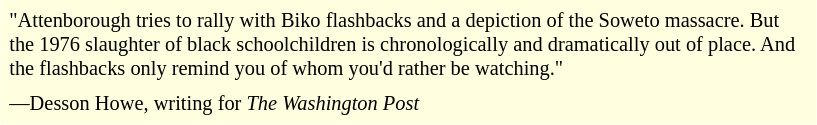<table class="toccolours" style="float: right; margin-left: 1em; margin-right: 2em; font-size: 85%; background:#FFFFE0; colour:black; width:40em; max-width: 80%;" cellspacing="5">
<tr>
<td style="text-align: left;">"Attenborough tries to rally with Biko flashbacks and a depiction of the Soweto massacre. But the 1976 slaughter of black schoolchildren is chronologically and dramatically out of place. And the flashbacks only remind you of whom you'd rather be watching."</td>
</tr>
<tr>
<td style="text-align: left;">—Desson Howe, writing for <em>The Washington Post</em></td>
</tr>
</table>
